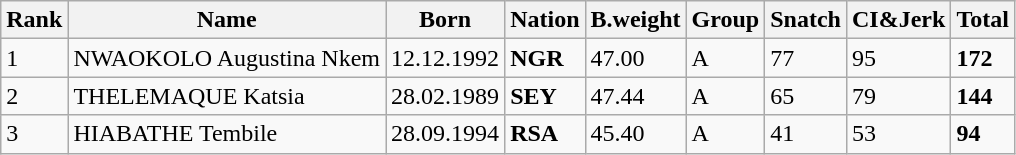<table class="wikitable">
<tr>
<th>Rank</th>
<th>Name</th>
<th>Born</th>
<th>Nation</th>
<th>B.weight</th>
<th>Group</th>
<th>Snatch</th>
<th>CI&Jerk</th>
<th>Total</th>
</tr>
<tr>
<td>1</td>
<td>NWAOKOLO Augustina Nkem</td>
<td>12.12.1992</td>
<td><strong>NGR</strong></td>
<td>47.00</td>
<td>A</td>
<td>77</td>
<td>95</td>
<td><strong>172</strong></td>
</tr>
<tr>
<td>2</td>
<td>THELEMAQUE Katsia</td>
<td>28.02.1989</td>
<td><strong>SEY</strong></td>
<td>47.44</td>
<td>A</td>
<td>65</td>
<td>79</td>
<td><strong>144</strong></td>
</tr>
<tr>
<td>3</td>
<td>HIABATHE Tembile</td>
<td>28.09.1994</td>
<td><strong>RSA</strong></td>
<td>45.40</td>
<td>A</td>
<td>41</td>
<td>53</td>
<td><strong>94</strong></td>
</tr>
</table>
